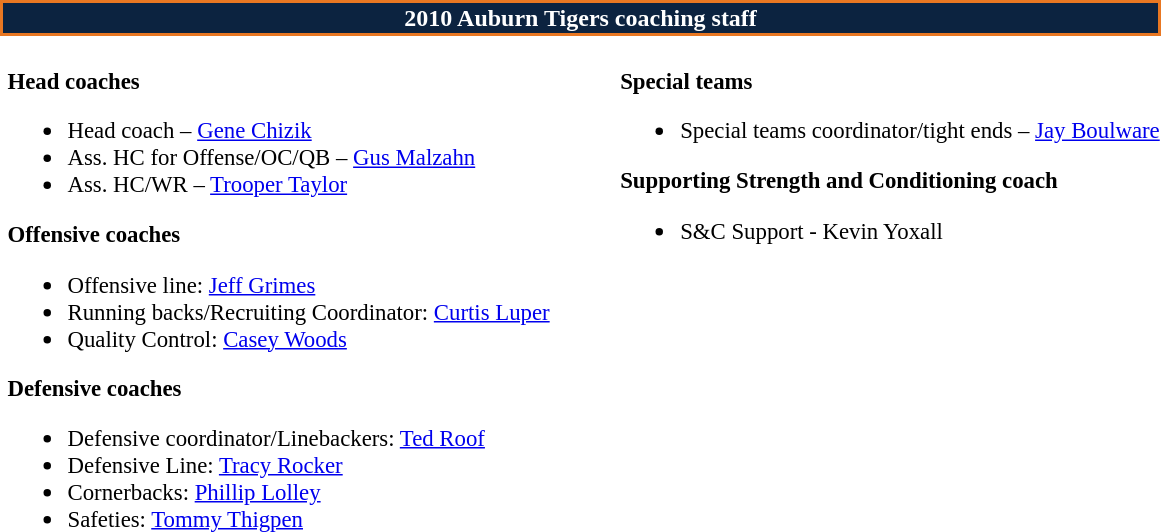<table class="toccolours" style="text-align: left">
<tr>
<td colspan="8" style="background-color: #0C2340; color: white; text-align: center; ;border:2px solid #E87722;"><strong>2010 Auburn Tigers coaching staff</strong></td>
</tr>
<tr>
<td valign = "top"></td>
<td style="font-size: 95%;" valign="top"><br><strong>Head coaches</strong><ul><li>Head coach – <a href='#'>Gene Chizik</a></li><li>Ass. HC for Offense/OC/QB – <a href='#'>Gus Malzahn</a></li><li>Ass. HC/WR – <a href='#'>Trooper Taylor</a></li></ul><strong>Offensive coaches</strong><ul><li>Offensive line: <a href='#'>Jeff Grimes</a></li><li>Running backs/Recruiting Coordinator: <a href='#'>Curtis Luper</a></li><li>Quality Control: <a href='#'>Casey Woods</a></li></ul><strong>Defensive coaches</strong><ul><li>Defensive coordinator/Linebackers: <a href='#'>Ted Roof</a></li><li>Defensive Line: <a href='#'>Tracy Rocker</a></li><li>Cornerbacks: <a href='#'>Phillip Lolley</a></li><li>Safeties: <a href='#'>Tommy Thigpen</a></li></ul></td>
<td width = "35"> </td>
<td valign = "top"></td>
<td style="font-size: 95%;" valign="top"><br><strong>Special teams</strong><ul><li>Special teams coordinator/tight ends – <a href='#'>Jay Boulware</a></li></ul><strong>Supporting Strength and Conditioning coach</strong><ul><li>S&C Support - Kevin Yoxall</li></ul></td>
</tr>
</table>
